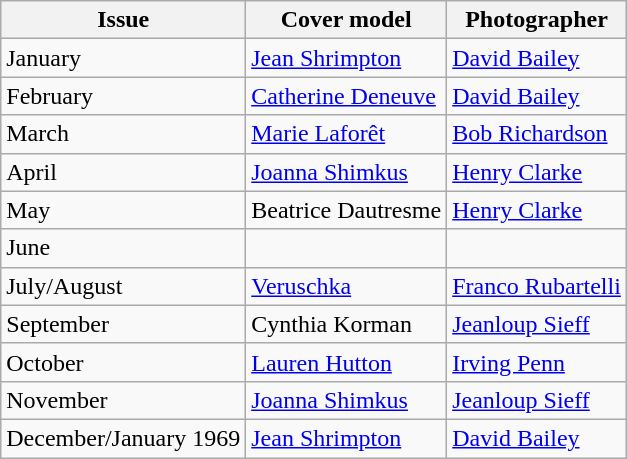<table class="sortable wikitable">
<tr>
<th>Issue</th>
<th>Cover model</th>
<th>Photographer</th>
</tr>
<tr>
<td>January</td>
<td><a href='#'>Jean Shrimpton</a></td>
<td><a href='#'>David Bailey</a></td>
</tr>
<tr>
<td>February</td>
<td><a href='#'>Catherine Deneuve</a></td>
<td><a href='#'>David Bailey</a></td>
</tr>
<tr>
<td>March</td>
<td><a href='#'>Marie Laforêt</a></td>
<td><a href='#'>Bob Richardson</a></td>
</tr>
<tr>
<td>April</td>
<td><a href='#'>Joanna Shimkus</a></td>
<td><a href='#'>Henry Clarke</a></td>
</tr>
<tr>
<td>May</td>
<td>Beatrice Dautresme</td>
<td><a href='#'>Henry Clarke</a></td>
</tr>
<tr>
<td>June</td>
<td></td>
<td></td>
</tr>
<tr>
<td>July/August</td>
<td><a href='#'>Veruschka</a></td>
<td><a href='#'>Franco Rubartelli</a></td>
</tr>
<tr>
<td>September</td>
<td>Cynthia Korman</td>
<td><a href='#'>Jeanloup Sieff</a></td>
</tr>
<tr>
<td>October</td>
<td><a href='#'>Lauren Hutton</a></td>
<td><a href='#'>Irving Penn</a></td>
</tr>
<tr>
<td>November</td>
<td><a href='#'>Joanna Shimkus</a></td>
<td><a href='#'>Jeanloup Sieff</a></td>
</tr>
<tr>
<td>December/January 1969</td>
<td><a href='#'>Jean Shrimpton</a></td>
<td><a href='#'>David Bailey</a></td>
</tr>
</table>
